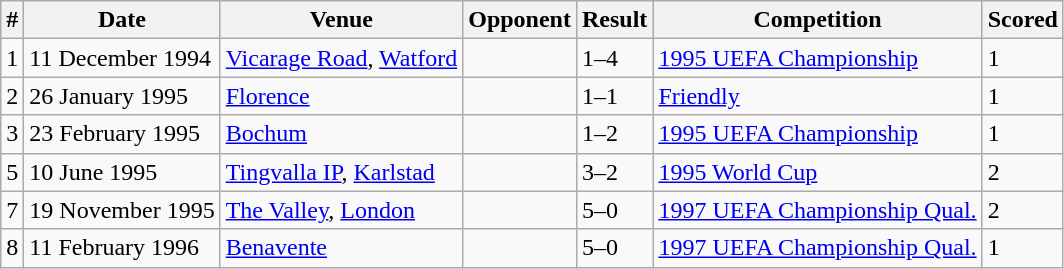<table class="wikitable">
<tr>
<th>#</th>
<th>Date</th>
<th>Venue</th>
<th>Opponent</th>
<th>Result</th>
<th>Competition</th>
<th>Scored</th>
</tr>
<tr>
<td>1</td>
<td>11 December 1994</td>
<td><a href='#'>Vicarage Road</a>, <a href='#'>Watford</a></td>
<td></td>
<td>1–4</td>
<td><a href='#'>1995 UEFA Championship</a></td>
<td>1</td>
</tr>
<tr>
<td>2</td>
<td>26 January 1995</td>
<td><a href='#'>Florence</a></td>
<td></td>
<td>1–1</td>
<td><a href='#'>Friendly</a></td>
<td>1</td>
</tr>
<tr>
<td>3</td>
<td>23 February 1995</td>
<td><a href='#'>Bochum</a></td>
<td></td>
<td>1–2</td>
<td><a href='#'>1995 UEFA Championship</a></td>
<td>1</td>
</tr>
<tr>
<td>5</td>
<td>10 June 1995</td>
<td><a href='#'>Tingvalla IP</a>, <a href='#'>Karlstad</a></td>
<td></td>
<td>3–2</td>
<td><a href='#'>1995 World Cup</a></td>
<td>2</td>
</tr>
<tr>
<td>7</td>
<td>19 November 1995</td>
<td><a href='#'>The Valley</a>, <a href='#'>London</a></td>
<td></td>
<td>5–0</td>
<td><a href='#'>1997 UEFA Championship Qual.</a></td>
<td>2</td>
</tr>
<tr>
<td>8</td>
<td>11 February 1996</td>
<td><a href='#'>Benavente</a></td>
<td></td>
<td>5–0</td>
<td><a href='#'>1997 UEFA Championship Qual.</a></td>
<td>1</td>
</tr>
</table>
